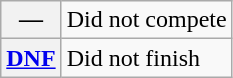<table class="wikitable">
<tr>
<th scope="row">—</th>
<td>Did not compete</td>
</tr>
<tr>
<th scope="row"><a href='#'>DNF</a></th>
<td>Did not finish</td>
</tr>
</table>
